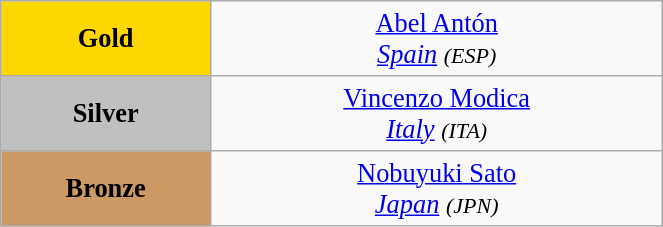<table class="wikitable" style=" text-align:center; font-size:110%;" width="35%">
<tr>
<td bgcolor="gold"><strong>Gold</strong></td>
<td> <a href='#'>Abel Antón</a><br><em><a href='#'>Spain</a> <small>(ESP)</small></em></td>
</tr>
<tr>
<td bgcolor="silver"><strong>Silver</strong></td>
<td> <a href='#'>Vincenzo Modica</a><br><em><a href='#'>Italy</a> <small>(ITA)</small></em></td>
</tr>
<tr>
<td bgcolor="CC9966"><strong>Bronze</strong></td>
<td> <a href='#'>Nobuyuki Sato</a><br><em><a href='#'>Japan</a> <small>(JPN)</small></em></td>
</tr>
</table>
